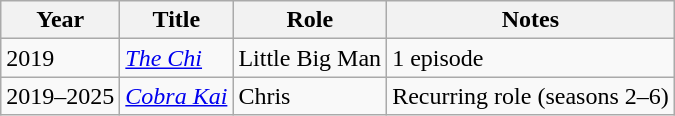<table class="wikitable sortable">
<tr>
<th>Year</th>
<th>Title</th>
<th>Role</th>
<th class="unsortable">Notes</th>
</tr>
<tr>
<td>2019</td>
<td><em><a href='#'>The Chi</a></em></td>
<td>Little Big Man</td>
<td>1 episode</td>
</tr>
<tr>
<td>2019–2025</td>
<td><em><a href='#'>Cobra Kai</a></em></td>
<td>Chris</td>
<td>Recurring role (seasons 2–6)</td>
</tr>
</table>
